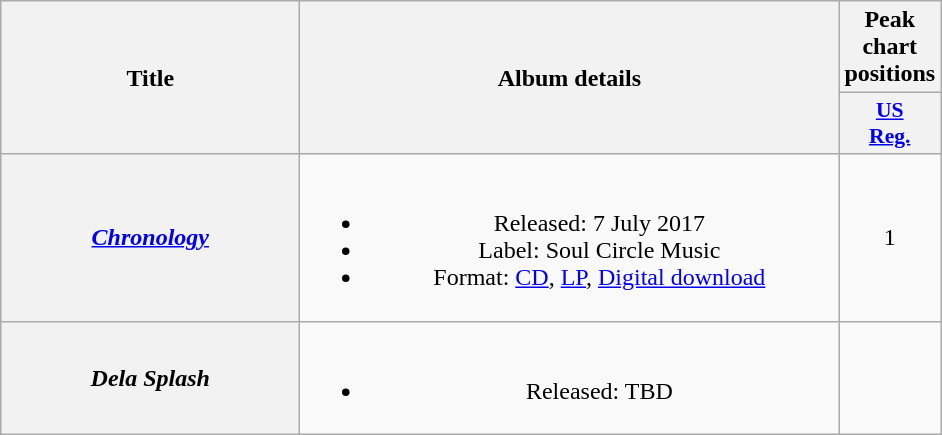<table class="wikitable plainrowheaders" style="text-align:center;">
<tr>
<th scope="col" rowspan="2" style="width:12em;">Title</th>
<th scope="col" rowspan="2" style="width:22em;">Album details</th>
<th scope="col" colspan="1">Peak chart positions</th>
</tr>
<tr>
<th scope="col" style="width:2.5em;font-size:90%;"><a href='#'>US<br>Reg.</a><br></th>
</tr>
<tr>
<th scope="row"><a href='#'><strong><em>Chronology</em></strong></a></th>
<td><br><ul><li>Released: 7 July 2017</li><li>Label: Soul Circle Music</li><li>Format: <a href='#'>CD</a>, <a href='#'>LP</a>, <a href='#'>Digital download</a></li></ul></td>
<td>1</td>
</tr>
<tr>
<th scope="row"><strong><em>Dela Splash</em></strong></th>
<td><br><ul><li>Released:  TBD</li></ul></td>
<td></td>
</tr>
</table>
